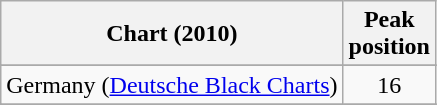<table class="wikitable sortable">
<tr>
<th>Chart (2010)</th>
<th style="text-align:center;">Peak<br>position</th>
</tr>
<tr>
</tr>
<tr>
</tr>
<tr>
<td>Germany (<a href='#'>Deutsche Black Charts</a>)</td>
<td align="center">16</td>
</tr>
<tr>
</tr>
<tr>
</tr>
<tr>
</tr>
<tr>
</tr>
<tr>
</tr>
<tr>
</tr>
</table>
